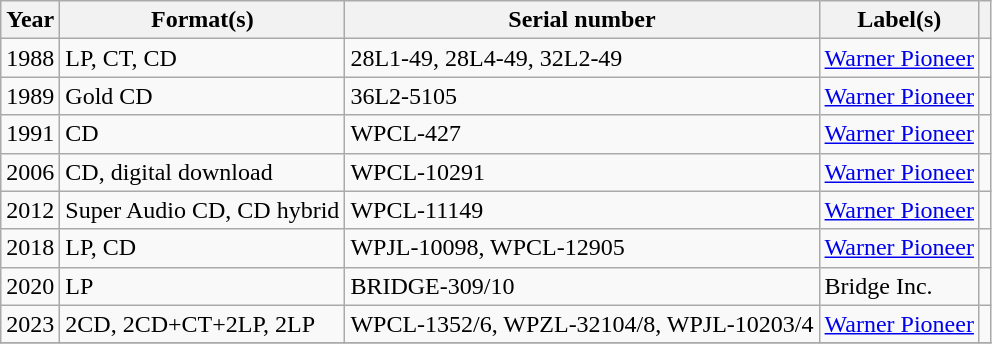<table class="wikitable sortable plainrowheaders">
<tr>
<th scope="col">Year</th>
<th scope="col">Format(s)</th>
<th scope="col">Serial number</th>
<th scope="col">Label(s)</th>
<th scope="col"></th>
</tr>
<tr>
<td>1988</td>
<td>LP, CT, CD</td>
<td>28L1-49, 28L4-49, 32L2-49</td>
<td><a href='#'>Warner Pioneer</a></td>
<td></td>
</tr>
<tr>
<td>1989</td>
<td>Gold CD</td>
<td>36L2-5105</td>
<td><a href='#'>Warner Pioneer</a></td>
<td></td>
</tr>
<tr>
<td>1991</td>
<td>CD</td>
<td>WPCL-427</td>
<td><a href='#'>Warner Pioneer</a></td>
<td></td>
</tr>
<tr>
<td>2006</td>
<td>CD, digital download</td>
<td>WPCL-10291</td>
<td><a href='#'>Warner Pioneer</a></td>
<td></td>
</tr>
<tr>
<td>2012</td>
<td>Super Audio CD, CD hybrid</td>
<td>WPCL-11149</td>
<td><a href='#'>Warner Pioneer</a></td>
<td></td>
</tr>
<tr>
<td>2018</td>
<td>LP, CD</td>
<td>WPJL-10098, WPCL-12905</td>
<td><a href='#'>Warner Pioneer</a></td>
<td></td>
</tr>
<tr>
<td>2020</td>
<td>LP</td>
<td>BRIDGE-309/10</td>
<td>Bridge Inc.</td>
<td></td>
</tr>
<tr>
<td>2023</td>
<td>2CD, 2CD+CT+2LP, 2LP</td>
<td>WPCL-1352/6, WPZL-32104/8, WPJL-10203/4</td>
<td><a href='#'>Warner Pioneer</a></td>
<td></td>
</tr>
<tr>
</tr>
</table>
